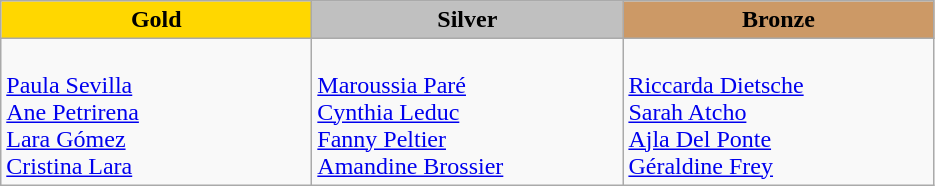<table class="wikitable" style="text-align:left">
<tr align="center">
<td width=200 bgcolor=gold><strong>Gold</strong></td>
<td width=200 bgcolor=silver><strong>Silver</strong></td>
<td width=200 bgcolor=CC9966><strong>Bronze</strong></td>
</tr>
<tr>
<td valign=top><br><a href='#'>Paula Sevilla</a><br><a href='#'>Ane Petrirena</a><br><a href='#'>Lara Gómez</a><br><a href='#'>Cristina Lara</a></td>
<td valign=top><br><a href='#'>Maroussia Paré</a><br><a href='#'>Cynthia Leduc</a><br><a href='#'>Fanny Peltier</a><br><a href='#'>Amandine Brossier</a></td>
<td valign=top><br><a href='#'>Riccarda Dietsche</a><br><a href='#'>Sarah Atcho</a><br><a href='#'>Ajla Del Ponte</a><br><a href='#'>Géraldine Frey</a></td>
</tr>
</table>
